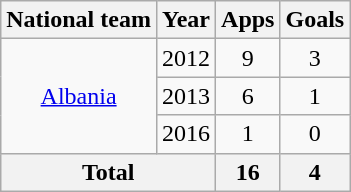<table class="wikitable" style="text-align:center">
<tr>
<th>National team</th>
<th>Year</th>
<th>Apps</th>
<th>Goals</th>
</tr>
<tr>
<td rowspan="3"><a href='#'>Albania</a></td>
<td>2012</td>
<td>9</td>
<td>3</td>
</tr>
<tr>
<td>2013</td>
<td>6</td>
<td>1</td>
</tr>
<tr>
<td>2016</td>
<td>1</td>
<td>0</td>
</tr>
<tr>
<th colspan="2">Total</th>
<th>16</th>
<th>4</th>
</tr>
</table>
